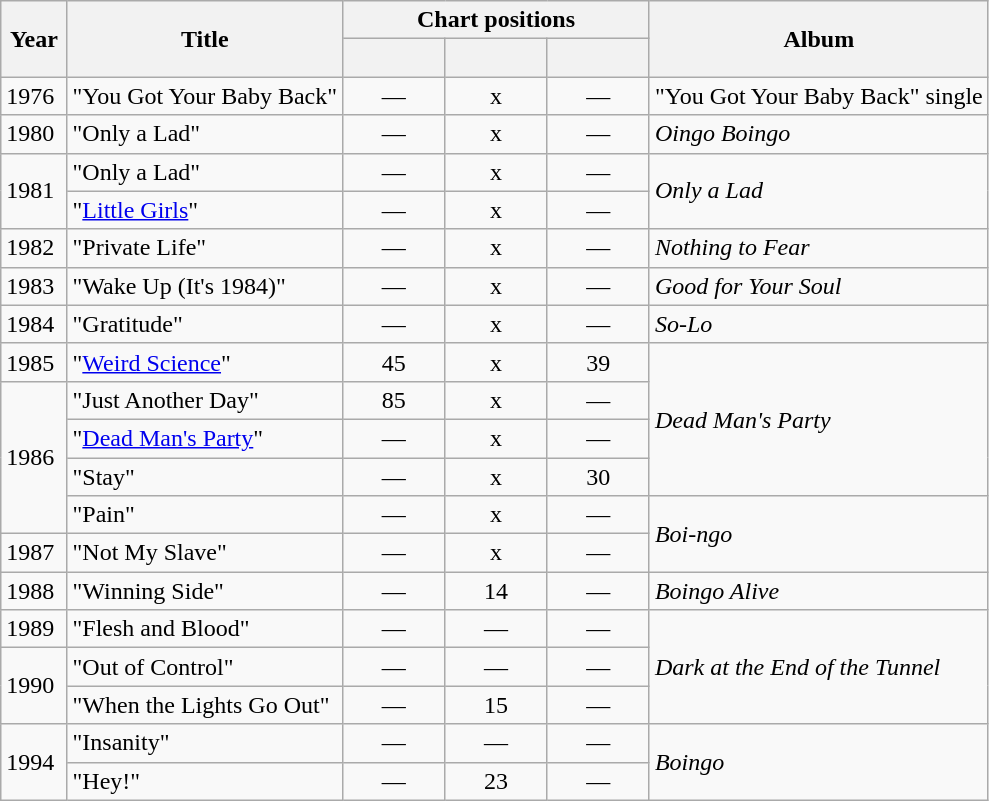<table class="wikitable">
<tr>
<th rowspan="2" style="width:2.3em;">Year</th>
<th rowspan="2">Title</th>
<th colspan="3">Chart positions</th>
<th rowspan="2">Album</th>
</tr>
<tr>
<th style="width:3.8em;"><br></th>
<th style="width:3.8em;"><br></th>
<th style="width:3.8em;"></th>
</tr>
<tr>
<td>1976</td>
<td>"You Got Your Baby Back" </td>
<td align="center">—</td>
<td align="center">x</td>
<td align="center">—</td>
<td>"You Got Your Baby Back" single</td>
</tr>
<tr>
<td>1980</td>
<td>"Only a Lad"</td>
<td align="center">—</td>
<td align="center">x</td>
<td align="center">—</td>
<td><em>Oingo Boingo</em></td>
</tr>
<tr>
<td rowspan="2">1981</td>
<td>"Only a Lad"</td>
<td align="center">—</td>
<td align="center">x</td>
<td align="center">—</td>
<td rowspan="2"><em>Only a Lad</em></td>
</tr>
<tr>
<td>"<a href='#'>Little Girls</a>"</td>
<td align="center">—</td>
<td align="center">x</td>
<td align="center">—</td>
</tr>
<tr>
<td>1982</td>
<td>"Private Life"</td>
<td align="center">—</td>
<td align="center">x</td>
<td align="center">—</td>
<td><em>Nothing to Fear</em></td>
</tr>
<tr>
<td>1983</td>
<td>"Wake Up (It's 1984)"</td>
<td align="center">—</td>
<td align="center">x</td>
<td align="center">—</td>
<td><em>Good for Your Soul</em></td>
</tr>
<tr>
<td>1984</td>
<td>"Gratitude" </td>
<td align="center">—</td>
<td align="center">x</td>
<td align="center">—</td>
<td><em>So-Lo</em></td>
</tr>
<tr>
<td>1985</td>
<td>"<a href='#'>Weird Science</a>"</td>
<td align="center">45</td>
<td align="center">x</td>
<td align="center">39</td>
<td rowspan="4"><em>Dead Man's Party</em></td>
</tr>
<tr>
<td rowspan="4">1986</td>
<td>"Just Another Day"</td>
<td align="center">85</td>
<td align="center">x</td>
<td align="center">—</td>
</tr>
<tr>
<td>"<a href='#'>Dead Man's Party</a>"</td>
<td align="center">—</td>
<td align="center">x</td>
<td align="center">—</td>
</tr>
<tr>
<td>"Stay"</td>
<td align="center">—</td>
<td align="center">x</td>
<td align="center">30</td>
</tr>
<tr>
<td>"Pain"</td>
<td align="center">—</td>
<td align="center">x</td>
<td align="center">—</td>
<td rowspan="2"><em>Boi-ngo</em></td>
</tr>
<tr>
<td>1987</td>
<td>"Not My Slave"</td>
<td align="center">—</td>
<td align="center">x</td>
<td align="center">—</td>
</tr>
<tr>
<td>1988</td>
<td>"Winning Side"</td>
<td align="center">—</td>
<td align="center">14</td>
<td align="center">—</td>
<td><em>Boingo Alive</em></td>
</tr>
<tr>
<td>1989</td>
<td>"Flesh and Blood"</td>
<td align="center">—</td>
<td align="center">—</td>
<td align="center">—</td>
<td rowspan="3"><em>Dark at the End of the Tunnel</em></td>
</tr>
<tr>
<td rowspan="2">1990</td>
<td>"Out of Control"</td>
<td align="center">—</td>
<td align="center">—</td>
<td align="center">—</td>
</tr>
<tr>
<td>"When the Lights Go Out"</td>
<td align="center">—</td>
<td align="center">15</td>
<td align="center">—</td>
</tr>
<tr>
<td rowspan="2">1994</td>
<td>"Insanity" </td>
<td align="center">—</td>
<td align="center">—</td>
<td align="center">—</td>
<td rowspan="2"><em>Boingo</em></td>
</tr>
<tr>
<td>"Hey!" </td>
<td align="center">—</td>
<td align="center">23</td>
<td align="center">—</td>
</tr>
</table>
